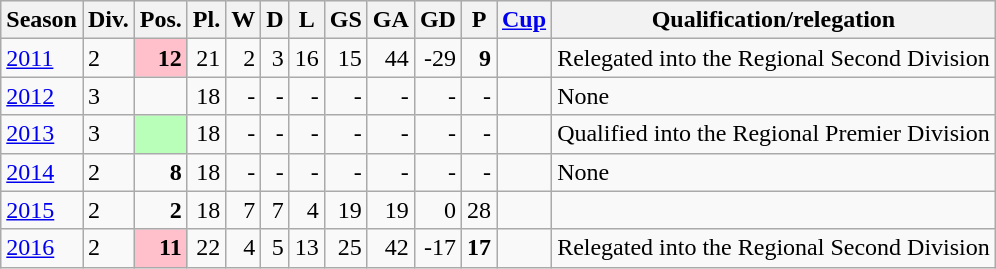<table class="wikitable">
<tr style="background:#efefef;">
<th>Season</th>
<th>Div.</th>
<th>Pos.</th>
<th>Pl.</th>
<th>W</th>
<th>D</th>
<th>L</th>
<th>GS</th>
<th>GA</th>
<th>GD</th>
<th>P</th>
<th><a href='#'>Cup</a></th>
<th>Qualification/relegation</th>
</tr>
<tr>
<td><a href='#'>2011</a></td>
<td>2</td>
<td align=right bgcolor=#FFC0CB><strong>12</strong></td>
<td align=right>21</td>
<td align=right>2</td>
<td align=right>3</td>
<td align=right>16</td>
<td align=right>15</td>
<td align=right>44</td>
<td align=right>-29</td>
<td align=right><strong>9</strong></td>
<td></td>
<td>Relegated into the Regional Second Division</td>
</tr>
<tr>
<td><a href='#'>2012</a></td>
<td>3</td>
<td align=right></td>
<td align=right>18</td>
<td align=right>-</td>
<td align=right>-</td>
<td align=right>-</td>
<td align=right>-</td>
<td align=right>-</td>
<td align=right>-</td>
<td align=right>-</td>
<td></td>
<td>None</td>
</tr>
<tr>
<td><a href='#'>2013</a></td>
<td>3</td>
<td align=right bgcolor=#B9FFB9></td>
<td align=right>18</td>
<td align=right>-</td>
<td align=right>-</td>
<td align=right>-</td>
<td align=right>-</td>
<td align=right>-</td>
<td align=right>-</td>
<td align=right>-</td>
<td></td>
<td>Qualified into the Regional Premier Division</td>
</tr>
<tr>
<td><a href='#'>2014</a></td>
<td>2</td>
<td align=right><strong>8</strong></td>
<td align=right>18</td>
<td align=right>-</td>
<td align=right>-</td>
<td align=right>-</td>
<td align=right>-</td>
<td align=right>-</td>
<td align=right>-</td>
<td align=right>-</td>
<td></td>
<td>None</td>
</tr>
<tr>
<td><a href='#'>2015</a></td>
<td>2</td>
<td align=right><strong>2</strong></td>
<td align=right>18</td>
<td align=right>7</td>
<td align=right>7</td>
<td align=right>4</td>
<td align=right>19</td>
<td align=right>19</td>
<td align=right>0</td>
<td align=right>28</td>
<td></td>
<td></td>
</tr>
<tr>
<td><a href='#'>2016</a></td>
<td>2</td>
<td align=right bgcolor=#FFC0CB><strong>11</strong></td>
<td align=right>22</td>
<td align=right>4</td>
<td align=right>5</td>
<td align=right>13</td>
<td align=right>25</td>
<td align=right>42</td>
<td align=right>-17</td>
<td align=right><strong>17</strong></td>
<td></td>
<td>Relegated into the Regional Second Division</td>
</tr>
</table>
